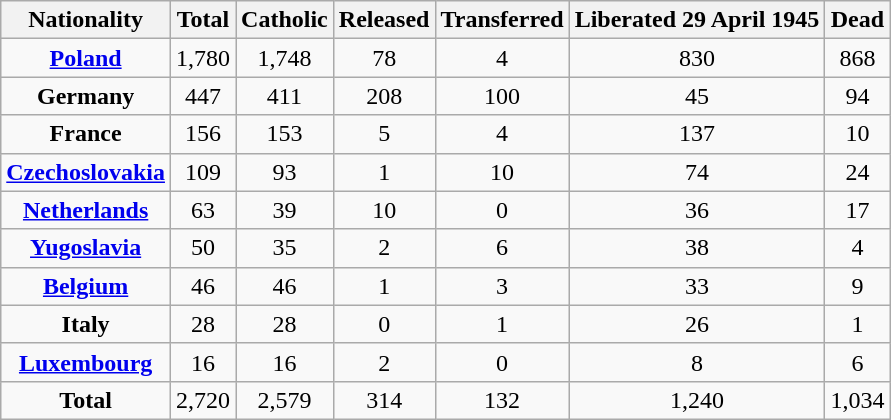<table class="wikitable" style="text-align:center;">
<tr>
<th>Nationality</th>
<th>Total</th>
<th>Catholic</th>
<th>Released</th>
<th>Transferred</th>
<th>Liberated 29 April 1945</th>
<th>Dead</th>
</tr>
<tr>
<td><strong><a href='#'>Poland</a></strong></td>
<td>1,780</td>
<td>1,748</td>
<td>78</td>
<td>4</td>
<td>830</td>
<td>868</td>
</tr>
<tr>
<td><strong>Germany</strong></td>
<td>447</td>
<td>411</td>
<td>208</td>
<td>100</td>
<td>45</td>
<td>94</td>
</tr>
<tr>
<td><strong>France</strong></td>
<td>156</td>
<td>153</td>
<td>5</td>
<td>4</td>
<td>137</td>
<td>10</td>
</tr>
<tr>
<td><strong><a href='#'>Czechoslovakia</a></strong></td>
<td>109</td>
<td>93</td>
<td>1</td>
<td>10</td>
<td>74</td>
<td>24</td>
</tr>
<tr>
<td><strong><a href='#'>Netherlands</a></strong></td>
<td>63</td>
<td>39</td>
<td>10</td>
<td>0</td>
<td>36</td>
<td>17</td>
</tr>
<tr>
<td><strong><a href='#'>Yugoslavia</a></strong></td>
<td>50</td>
<td>35</td>
<td>2</td>
<td>6</td>
<td>38</td>
<td>4</td>
</tr>
<tr>
<td><strong><a href='#'>Belgium</a></strong></td>
<td>46</td>
<td>46</td>
<td>1</td>
<td>3</td>
<td>33</td>
<td>9</td>
</tr>
<tr>
<td><strong>Italy</strong></td>
<td>28</td>
<td>28</td>
<td>0</td>
<td>1</td>
<td>26</td>
<td>1</td>
</tr>
<tr>
<td><strong><a href='#'>Luxembourg</a></strong></td>
<td>16</td>
<td>16</td>
<td>2</td>
<td>0</td>
<td>8</td>
<td>6</td>
</tr>
<tr>
<td><strong>Total</strong></td>
<td>2,720</td>
<td>2,579</td>
<td>314</td>
<td>132</td>
<td>1,240</td>
<td>1,034</td>
</tr>
</table>
